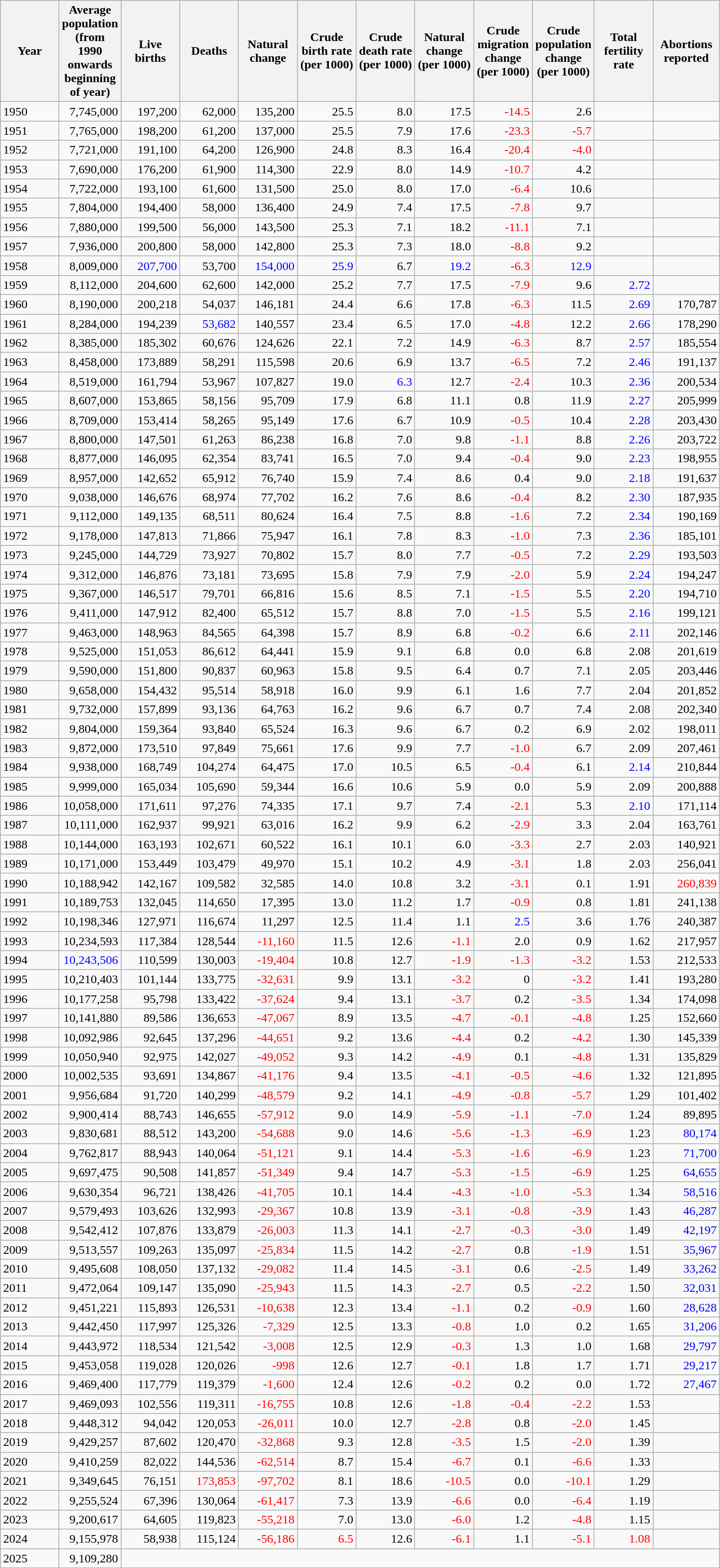<table class="wikitable sortable" style="text-align: right;">
<tr>
<th width="70pt">Year</th>
<th width="70pt">Average population (from 1990 onwards beginning of year)</th>
<th width="70pt">Live births</th>
<th width="70pt">Deaths</th>
<th width="70pt">Natural change</th>
<th width="70pt">Crude birth rate (per 1000)</th>
<th width="70pt">Crude death rate (per 1000)</th>
<th width="70pt">Natural change (per 1000)</th>
<th width="70pt">Crude migration change (per 1000)</th>
<th width="70pt">Crude population change (per 1000)</th>
<th width="70pt">Total fertility rate</th>
<th width="80pt">Abortions reported</th>
</tr>
<tr>
<td style="text-align: left;">1950</td>
<td>7,745,000</td>
<td>197,200</td>
<td>62,000</td>
<td>135,200</td>
<td>25.5</td>
<td>8.0</td>
<td>17.5</td>
<td style="color: red">-14.5</td>
<td>2.6</td>
<td style="color: blue"></td>
<td></td>
</tr>
<tr>
<td style="text-align: left;">1951</td>
<td>7,765,000</td>
<td>198,200</td>
<td>61,200</td>
<td>137,000</td>
<td>25.5</td>
<td>7.9</td>
<td>17.6</td>
<td style="color: red">-23.3</td>
<td style="color: red">-5.7</td>
<td style="color: blue"></td>
<td></td>
</tr>
<tr>
<td style="text-align: left;">1952</td>
<td>7,721,000</td>
<td>191,100</td>
<td>64,200</td>
<td>126,900</td>
<td>24.8</td>
<td>8.3</td>
<td>16.4</td>
<td style="color: red">-20.4</td>
<td style="color: red">-4.0</td>
<td style="color: blue"></td>
<td></td>
</tr>
<tr>
<td style="text-align: left;">1953</td>
<td>7,690,000</td>
<td>176,200</td>
<td>61,900</td>
<td>114,300</td>
<td>22.9</td>
<td>8.0</td>
<td>14.9</td>
<td style="color: red">-10.7</td>
<td>4.2</td>
<td style="color: blue"></td>
<td></td>
</tr>
<tr>
<td style="text-align: left;">1954</td>
<td>7,722,000</td>
<td>193,100</td>
<td>61,600</td>
<td>131,500</td>
<td>25.0</td>
<td>8.0</td>
<td>17.0</td>
<td style="color: red">-6.4</td>
<td>10.6</td>
<td style="color: blue"></td>
<td></td>
</tr>
<tr>
<td style="text-align: left;">1955</td>
<td>7,804,000</td>
<td>194,400</td>
<td>58,000</td>
<td>136,400</td>
<td>24.9</td>
<td>7.4</td>
<td>17.5</td>
<td style="color: red">-7.8</td>
<td>9.7</td>
<td style="color: blue"></td>
<td></td>
</tr>
<tr>
<td style="text-align: left;">1956</td>
<td>7,880,000</td>
<td>199,500</td>
<td>56,000</td>
<td>143,500</td>
<td>25.3</td>
<td>7.1</td>
<td>18.2</td>
<td style="color: red">-11.1</td>
<td>7.1</td>
<td style="color: blue"></td>
<td></td>
</tr>
<tr>
<td style="text-align: left;">1957</td>
<td>7,936,000</td>
<td>200,800</td>
<td>58,000</td>
<td>142,800</td>
<td>25.3</td>
<td>7.3</td>
<td>18.0</td>
<td style="color: red">-8.8</td>
<td>9.2</td>
<td style="color: blue"></td>
<td></td>
</tr>
<tr>
<td style="text-align: left;">1958</td>
<td>8,009,000</td>
<td style="color: blue">207,700</td>
<td>53,700</td>
<td style="color: blue">154,000</td>
<td style="color: blue">25.9</td>
<td>6.7</td>
<td style="color: blue">19.2</td>
<td style="color: red">-6.3</td>
<td style="color: blue">12.9</td>
<td style="color: blue"></td>
<td></td>
</tr>
<tr>
<td style="text-align: left;">1959</td>
<td>8,112,000</td>
<td>204,600</td>
<td>62,600</td>
<td>142,000</td>
<td>25.2</td>
<td>7.7</td>
<td>17.5</td>
<td style="color: red">-7.9</td>
<td>9.6</td>
<td style="color: blue">2.72</td>
<td></td>
</tr>
<tr>
<td style="text-align: left;">1960</td>
<td>8,190,000</td>
<td>200,218</td>
<td>54,037</td>
<td>146,181</td>
<td>24.4</td>
<td>6.6</td>
<td>17.8</td>
<td style="color: red">-6.3</td>
<td>11.5</td>
<td style="color: blue">2.69</td>
<td>170,787</td>
</tr>
<tr>
<td style="text-align: left;">1961</td>
<td>8,284,000</td>
<td>194,239</td>
<td style="color: blue">53,682</td>
<td>140,557</td>
<td>23.4</td>
<td>6.5</td>
<td>17.0</td>
<td style="color: red">-4.8</td>
<td>12.2</td>
<td style="color: blue">2.66</td>
<td>178,290</td>
</tr>
<tr>
<td style="text-align: left;">1962</td>
<td>8,385,000</td>
<td>185,302</td>
<td>60,676</td>
<td>124,626</td>
<td>22.1</td>
<td>7.2</td>
<td>14.9</td>
<td style="color: red">-6.3</td>
<td>8.7</td>
<td style="color: blue">2.57</td>
<td>185,554</td>
</tr>
<tr>
<td style="text-align: left;">1963</td>
<td>8,458,000</td>
<td>173,889</td>
<td>58,291</td>
<td>115,598</td>
<td>20.6</td>
<td>6.9</td>
<td>13.7</td>
<td style="color: red">-6.5</td>
<td>7.2</td>
<td style="color: blue">2.46</td>
<td>191,137</td>
</tr>
<tr>
<td style="text-align: left;">1964</td>
<td>8,519,000</td>
<td>161,794</td>
<td>53,967</td>
<td>107,827</td>
<td>19.0</td>
<td style="color: blue">6.3</td>
<td>12.7</td>
<td style="color: red">-2.4</td>
<td>10.3</td>
<td style="color: blue">2.36</td>
<td>200,534</td>
</tr>
<tr>
<td style="text-align: left;">1965</td>
<td>8,607,000</td>
<td>153,865</td>
<td>58,156</td>
<td>95,709</td>
<td>17.9</td>
<td>6.8</td>
<td>11.1</td>
<td>0.8</td>
<td>11.9</td>
<td style="color: blue">2.27</td>
<td>205,999</td>
</tr>
<tr>
<td style="text-align: left;">1966</td>
<td>8,709,000</td>
<td>153,414</td>
<td>58,265</td>
<td>95,149</td>
<td>17.6</td>
<td>6.7</td>
<td>10.9</td>
<td style="color: red">-0.5</td>
<td>10.4</td>
<td style="color: blue">2.28</td>
<td>203,430</td>
</tr>
<tr>
<td style="text-align: left;">1967</td>
<td>8,800,000</td>
<td>147,501</td>
<td>61,263</td>
<td>86,238</td>
<td>16.8</td>
<td>7.0</td>
<td>9.8</td>
<td style="color: red">-1.1</td>
<td>8.8</td>
<td style="color: blue">2.26</td>
<td>203,722</td>
</tr>
<tr>
<td style="text-align: left;">1968</td>
<td>8,877,000</td>
<td>146,095</td>
<td>62,354</td>
<td>83,741</td>
<td>16.5</td>
<td>7.0</td>
<td>9.4</td>
<td style="color: red">-0.4</td>
<td>9.0</td>
<td style="color: blue">2.23</td>
<td>198,955</td>
</tr>
<tr>
<td style="text-align: left;">1969</td>
<td>8,957,000</td>
<td>142,652</td>
<td>65,912</td>
<td>76,740</td>
<td>15.9</td>
<td>7.4</td>
<td>8.6</td>
<td>0.4</td>
<td>9.0</td>
<td style="color: blue">2.18</td>
<td>191,637</td>
</tr>
<tr>
<td style="text-align: left;">1970</td>
<td>9,038,000</td>
<td>146,676</td>
<td>68,974</td>
<td>77,702</td>
<td>16.2</td>
<td>7.6</td>
<td>8.6</td>
<td style="color: red">-0.4</td>
<td>8.2</td>
<td style="color: blue">2.30</td>
<td>187,935</td>
</tr>
<tr>
<td style="text-align: left;">1971</td>
<td>9,112,000</td>
<td>149,135</td>
<td>68,511</td>
<td>80,624</td>
<td>16.4</td>
<td>7.5</td>
<td>8.8</td>
<td style="color: red">-1.6</td>
<td>7.2</td>
<td style="color: blue">2.34</td>
<td>190,169</td>
</tr>
<tr>
<td style="text-align: left;">1972</td>
<td>9,178,000</td>
<td>147,813</td>
<td>71,866</td>
<td>75,947</td>
<td>16.1</td>
<td>7.8</td>
<td>8.3</td>
<td style="color: red">-1.0</td>
<td>7.3</td>
<td style="color: blue">2.36</td>
<td>185,101</td>
</tr>
<tr>
<td style="text-align: left;">1973</td>
<td>9,245,000</td>
<td>144,729</td>
<td>73,927</td>
<td>70,802</td>
<td>15.7</td>
<td>8.0</td>
<td>7.7</td>
<td style="color: red">-0.5</td>
<td>7.2</td>
<td style="color: blue">2.29</td>
<td>193,503</td>
</tr>
<tr>
<td style="text-align: left;">1974</td>
<td>9,312,000</td>
<td>146,876</td>
<td>73,181</td>
<td>73,695</td>
<td>15.8</td>
<td>7.9</td>
<td>7.9</td>
<td style="color: red">-2.0</td>
<td>5.9</td>
<td style="color: blue">2.24</td>
<td>194,247</td>
</tr>
<tr>
<td style="text-align: left;">1975</td>
<td>9,367,000</td>
<td>146,517</td>
<td>79,701</td>
<td>66,816</td>
<td>15.6</td>
<td>8.5</td>
<td>7.1</td>
<td style="color: red">-1.5</td>
<td>5.5</td>
<td style="color: blue">2.20</td>
<td>194,710</td>
</tr>
<tr>
<td style="text-align: left;">1976</td>
<td>9,411,000</td>
<td>147,912</td>
<td>82,400</td>
<td>65,512</td>
<td>15.7</td>
<td>8.8</td>
<td>7.0</td>
<td style="color: red">-1.5</td>
<td>5.5</td>
<td style="color: blue">2.16</td>
<td>199,121</td>
</tr>
<tr>
<td style="text-align: left;">1977</td>
<td>9,463,000</td>
<td>148,963</td>
<td>84,565</td>
<td>64,398</td>
<td>15.7</td>
<td>8.9</td>
<td>6.8</td>
<td style="color: red">-0.2</td>
<td>6.6</td>
<td style="color: blue">2.11</td>
<td>202,146</td>
</tr>
<tr>
<td style="text-align: left;">1978</td>
<td>9,525,000</td>
<td>151,053</td>
<td>86,612</td>
<td>64,441</td>
<td>15.9</td>
<td>9.1</td>
<td>6.8</td>
<td>0.0</td>
<td>6.8</td>
<td>2.08</td>
<td>201,619</td>
</tr>
<tr>
<td style="text-align: left;">1979</td>
<td>9,590,000</td>
<td>151,800</td>
<td>90,837</td>
<td>60,963</td>
<td>15.8</td>
<td>9.5</td>
<td>6.4</td>
<td>0.7</td>
<td>7.1</td>
<td>2.05</td>
<td>203,446</td>
</tr>
<tr>
<td style="text-align: left;">1980</td>
<td>9,658,000</td>
<td>154,432</td>
<td>95,514</td>
<td>58,918</td>
<td>16.0</td>
<td>9.9</td>
<td>6.1</td>
<td>1.6</td>
<td>7.7</td>
<td>2.04</td>
<td>201,852</td>
</tr>
<tr>
<td style="text-align: left;">1981</td>
<td>9,732,000</td>
<td>157,899</td>
<td>93,136</td>
<td>64,763</td>
<td>16.2</td>
<td>9.6</td>
<td>6.7</td>
<td>0.7</td>
<td>7.4</td>
<td>2.08</td>
<td>202,340</td>
</tr>
<tr>
<td style="text-align: left;">1982</td>
<td>9,804,000</td>
<td>159,364</td>
<td>93,840</td>
<td>65,524</td>
<td>16.3</td>
<td>9.6</td>
<td>6.7</td>
<td>0.2</td>
<td>6.9</td>
<td>2.02</td>
<td>198,011</td>
</tr>
<tr>
<td style="text-align: left;">1983</td>
<td>9,872,000</td>
<td>173,510</td>
<td>97,849</td>
<td>75,661</td>
<td>17.6</td>
<td>9.9</td>
<td>7.7</td>
<td style="color: red">-1.0</td>
<td>6.7</td>
<td>2.09</td>
<td>207,461</td>
</tr>
<tr>
<td style="text-align: left;">1984</td>
<td>9,938,000</td>
<td>168,749</td>
<td>104,274</td>
<td>64,475</td>
<td>17.0</td>
<td>10.5</td>
<td>6.5</td>
<td style="color: red">-0.4</td>
<td>6.1</td>
<td style="color: blue">2.14</td>
<td>210,844</td>
</tr>
<tr>
<td style="text-align: left;">1985</td>
<td>9,999,000</td>
<td>165,034</td>
<td>105,690</td>
<td>59,344</td>
<td>16.6</td>
<td>10.6</td>
<td>5.9</td>
<td>0.0</td>
<td>5.9</td>
<td>2.09</td>
<td>200,888</td>
</tr>
<tr>
<td style="text-align: left;">1986</td>
<td>10,058,000</td>
<td>171,611</td>
<td>97,276</td>
<td>74,335</td>
<td>17.1</td>
<td>9.7</td>
<td>7.4</td>
<td style="color: red">-2.1</td>
<td>5.3</td>
<td style="color: blue">2.10</td>
<td>171,114</td>
</tr>
<tr>
<td style="text-align: left;">1987</td>
<td>10,111,000</td>
<td>162,937</td>
<td>99,921</td>
<td>63,016</td>
<td>16.2</td>
<td>9.9</td>
<td>6.2</td>
<td style="color: red">-2.9</td>
<td>3.3</td>
<td>2.04</td>
<td>163,761</td>
</tr>
<tr>
<td style="text-align: left;">1988</td>
<td>10,144,000</td>
<td>163,193</td>
<td>102,671</td>
<td>60,522</td>
<td>16.1</td>
<td>10.1</td>
<td>6.0</td>
<td style="color: red">-3.3</td>
<td>2.7</td>
<td align="right">2.03</td>
<td>140,921</td>
</tr>
<tr>
<td style="text-align: left;">1989</td>
<td>10,171,000</td>
<td>153,449</td>
<td>103,479</td>
<td>49,970</td>
<td>15.1</td>
<td>10.2</td>
<td>4.9</td>
<td style="color: red">-3.1</td>
<td>1.8</td>
<td align="right">2.03</td>
<td>256,041</td>
</tr>
<tr>
<td style="text-align: left;">1990 </td>
<td>10,188,942</td>
<td>142,167</td>
<td>109,582</td>
<td>32,585</td>
<td>14.0</td>
<td>10.8</td>
<td>3.2</td>
<td style="color: red">-3.1</td>
<td>0.1</td>
<td align="right">1.91</td>
<td style="color: red">260,839</td>
</tr>
<tr>
<td style="text-align: left;">1991</td>
<td>10,189,753</td>
<td>132,045</td>
<td>114,650</td>
<td>17,395</td>
<td>13.0</td>
<td>11.2</td>
<td>1.7</td>
<td style="color: red">-0.9</td>
<td>0.8</td>
<td align="right">1.81</td>
<td>241,138</td>
</tr>
<tr>
<td style="text-align: left;">1992</td>
<td>10,198,346</td>
<td>127,971</td>
<td>116,674</td>
<td>11,297</td>
<td>12.5</td>
<td>11.4</td>
<td>1.1</td>
<td style="color: blue">2.5</td>
<td>3.6</td>
<td align="right">1.76</td>
<td>240,387</td>
</tr>
<tr>
<td style="text-align: left;">1993</td>
<td>10,234,593</td>
<td>117,384</td>
<td>128,544</td>
<td style="color: red">-11,160</td>
<td>11.5</td>
<td>12.6</td>
<td style="color: red">-1.1</td>
<td>2.0</td>
<td>0.9</td>
<td align="right">1.62</td>
<td>217,957</td>
</tr>
<tr>
<td style="text-align: left;">1994</td>
<td style="color: blue">10,243,506</td>
<td>110,599</td>
<td>130,003</td>
<td style="color: red">-19,404</td>
<td>10.8</td>
<td>12.7</td>
<td style="color: red">-1.9</td>
<td style="color: red">-1.3</td>
<td style="color: red">-3.2</td>
<td align="right">1.53</td>
<td>212,533</td>
</tr>
<tr>
<td style="text-align: left;">1995</td>
<td>10,210,403</td>
<td>101,144</td>
<td>133,775</td>
<td style="color: red">-32,631</td>
<td>9.9</td>
<td>13.1</td>
<td style="color: red">-3.2</td>
<td>0</td>
<td style="color: red">-3.2</td>
<td align="right">1.41</td>
<td>193,280</td>
</tr>
<tr>
<td style="text-align: left;">1996</td>
<td>10,177,258</td>
<td>95,798</td>
<td>133,422</td>
<td style="color: red">-37,624</td>
<td>9.4</td>
<td>13.1</td>
<td style="color: red">-3.7</td>
<td>0.2</td>
<td style="color: red">-3.5</td>
<td align="right">1.34</td>
<td>174,098</td>
</tr>
<tr>
<td style="text-align: left;">1997</td>
<td>10,141,880</td>
<td>89,586</td>
<td>136,653</td>
<td style="color: red">-47,067</td>
<td>8.9</td>
<td>13.5</td>
<td style="color: red">-4.7</td>
<td style="color: red">-0.1</td>
<td style="color: red">-4.8</td>
<td align="right">1.25</td>
<td>152,660</td>
</tr>
<tr>
<td style="text-align: left;">1998</td>
<td>10,092,986</td>
<td>92,645</td>
<td>137,296</td>
<td style="color: red">-44,651</td>
<td>9.2</td>
<td>13.6</td>
<td style="color: red">-4.4</td>
<td>0.2</td>
<td style="color: red">-4.2</td>
<td align="right">1.30</td>
<td>145,339</td>
</tr>
<tr>
<td style="text-align: left;">1999</td>
<td>10,050,940</td>
<td>92,975</td>
<td>142,027</td>
<td style="color: red">-49,052</td>
<td>9.3</td>
<td>14.2</td>
<td style="color: red">-4.9</td>
<td>0.1</td>
<td style="color: red">-4.8</td>
<td align="right">1.31</td>
<td>135,829</td>
</tr>
<tr>
<td style="text-align: left;">2000</td>
<td>10,002,535</td>
<td>93,691</td>
<td>134,867</td>
<td style="color: red">-41,176</td>
<td>9.4</td>
<td>13.5</td>
<td style="color: red">-4.1</td>
<td style="color: red">-0.5</td>
<td style="color: red">-4.6</td>
<td align="right">1.32</td>
<td>121,895</td>
</tr>
<tr>
<td style="text-align: left;">2001</td>
<td>9,956,684</td>
<td>91,720</td>
<td>140,299</td>
<td style="color: red">-48,579</td>
<td>9.2</td>
<td>14.1</td>
<td style="color: red">-4.9</td>
<td style="color: red">-0.8</td>
<td style="color: red">-5.7</td>
<td align="right">1.29</td>
<td>101,402</td>
</tr>
<tr>
<td style="text-align: left;">2002</td>
<td>9,900,414</td>
<td>88,743</td>
<td>146,655</td>
<td style="color: red">-57,912</td>
<td>9.0</td>
<td>14.9</td>
<td style="color: red">-5.9</td>
<td style="color: red">-1.1</td>
<td style="color: red">-7.0</td>
<td align="right">1.24</td>
<td>89,895</td>
</tr>
<tr>
<td style="text-align: left;">2003</td>
<td>9,830,681</td>
<td>88,512</td>
<td>143,200</td>
<td style="color: red">-54,688</td>
<td>9.0</td>
<td>14.6</td>
<td style="color: red">-5.6</td>
<td style="color: red">-1.3</td>
<td style="color: red">-6.9</td>
<td align="right">1.23</td>
<td style="color: blue">80,174</td>
</tr>
<tr>
<td style="text-align: left;">2004</td>
<td>9,762,817</td>
<td>88,943</td>
<td>140,064</td>
<td style="color: red">-51,121</td>
<td>9.1</td>
<td>14.4</td>
<td style="color: red">-5.3</td>
<td style="color: red">-1.6</td>
<td style="color: red">-6.9</td>
<td align="right">1.23</td>
<td style="color: blue">71,700</td>
</tr>
<tr>
<td style="text-align: left;">2005</td>
<td>9,697,475</td>
<td>90,508</td>
<td>141,857</td>
<td style="color: red">-51,349</td>
<td>9.4</td>
<td>14.7</td>
<td style="color: red">-5.3</td>
<td style="color: red">-1.5</td>
<td style="color: red">-6.9</td>
<td align="right">1.25</td>
<td style="color: blue">64,655</td>
</tr>
<tr>
<td style="text-align: left;">2006</td>
<td>9,630,354</td>
<td>96,721</td>
<td>138,426</td>
<td style="color: red">-41,705</td>
<td>10.1</td>
<td>14.4</td>
<td style="color: red">-4.3</td>
<td style="color: red">-1.0</td>
<td style="color: red">-5.3</td>
<td align="right">1.34</td>
<td style="color: blue">58,516</td>
</tr>
<tr>
<td style="text-align: left;">2007</td>
<td>9,579,493</td>
<td>103,626</td>
<td>132,993</td>
<td style="color: red">-29,367</td>
<td>10.8</td>
<td>13.9</td>
<td style="color: red">-3.1</td>
<td style="color: red">-0.8</td>
<td style="color: red">-3.9</td>
<td align="right">1.43</td>
<td style="color: blue">46,287</td>
</tr>
<tr>
<td style="text-align: left;">2008</td>
<td>9,542,412</td>
<td>107,876</td>
<td>133,879</td>
<td style="color: red">-26,003</td>
<td>11.3</td>
<td>14.1</td>
<td style="color: red">-2.7</td>
<td style="color: red">-0.3</td>
<td style="color: red">-3.0</td>
<td align="right">1.49</td>
<td style="color: blue">42,197</td>
</tr>
<tr>
<td style="text-align: left;">2009</td>
<td>9,513,557</td>
<td>109,263</td>
<td>135,097</td>
<td style="color: red">-25,834</td>
<td>11.5</td>
<td>14.2</td>
<td style="color: red">-2.7</td>
<td>0.8</td>
<td style="color: red">-1.9</td>
<td align="right">1.51</td>
<td style="color: blue">35,967</td>
</tr>
<tr>
<td style="text-align: left;">2010</td>
<td>9,495,608</td>
<td>108,050</td>
<td>137,132</td>
<td style="color: red">-29,082</td>
<td>11.4</td>
<td>14.5</td>
<td style="color: red">-3.1</td>
<td>0.6</td>
<td style="color: red">-2.5</td>
<td align="right">1.49</td>
<td style="color: blue">33,262</td>
</tr>
<tr>
<td style="text-align: left;">2011</td>
<td>9,472,064</td>
<td>109,147</td>
<td>135,090</td>
<td style="color: red">-25,943</td>
<td>11.5</td>
<td>14.3</td>
<td style="color: red">-2.7</td>
<td>0.5</td>
<td style="color: red">-2.2</td>
<td align="right">1.50</td>
<td style="color: blue">32,031</td>
</tr>
<tr>
<td style="text-align: left;">2012</td>
<td>9,451,221</td>
<td>115,893</td>
<td>126,531</td>
<td style="color: red">-10,638</td>
<td>12.3</td>
<td>13.4</td>
<td style="color: red">-1.1</td>
<td>0.2</td>
<td style="color: red">-0.9</td>
<td align="right">1.60</td>
<td style="color: blue">28,628</td>
</tr>
<tr>
<td style="text-align: left;">2013</td>
<td>9,442,450</td>
<td>117,997</td>
<td>125,326</td>
<td style="color: red">-7,329</td>
<td>12.5</td>
<td>13.3</td>
<td style="color: red">-0.8</td>
<td>1.0</td>
<td>0.2</td>
<td align="right">1.65</td>
<td style="color: blue">31,206</td>
</tr>
<tr>
<td style="text-align: left;">2014</td>
<td>9,443,972</td>
<td>118,534</td>
<td>121,542</td>
<td style="color: red">-3,008</td>
<td>12.5</td>
<td>12.9</td>
<td style="color: red">-0.3</td>
<td>1.3</td>
<td>1.0</td>
<td align="right">1.68</td>
<td style="color: blue">29,797</td>
</tr>
<tr>
<td style="text-align: left;">2015</td>
<td>9,453,058</td>
<td>119,028</td>
<td>120,026</td>
<td style="color: red">-998</td>
<td>12.6</td>
<td>12.7</td>
<td style="color: red">-0.1</td>
<td>1.8</td>
<td>1.7</td>
<td align="right">1.71</td>
<td style="color: blue">29,217</td>
</tr>
<tr>
<td style="text-align: left;">2016</td>
<td>9,469,400</td>
<td>117,779</td>
<td>119,379</td>
<td style="color: red">-1,600</td>
<td>12.4</td>
<td>12.6</td>
<td style="color: red">-0.2</td>
<td>0.2</td>
<td>0.0</td>
<td align="right">1.72</td>
<td style="color: blue">27,467</td>
</tr>
<tr>
<td style="text-align: left;">2017</td>
<td>9,469,093</td>
<td>102,556</td>
<td>119,311</td>
<td style="color: red">-16,755</td>
<td>10.8</td>
<td>12.6</td>
<td style="color: red">-1.8</td>
<td style="color: red">-0.4</td>
<td style="color: red">-2.2</td>
<td align="right">1.53</td>
<td></td>
</tr>
<tr>
<td style="text-align: left;">2018</td>
<td>9,448,312</td>
<td>94,042</td>
<td>120,053</td>
<td style="color: red">-26,011</td>
<td>10.0</td>
<td>12.7</td>
<td style="color: red">-2.8</td>
<td>0.8</td>
<td style="color: red">-2.0</td>
<td align="right">1.45</td>
<td></td>
</tr>
<tr>
<td style="text-align: left;">2019</td>
<td>9,429,257</td>
<td>87,602</td>
<td>120,470</td>
<td style="color: red">-32,868</td>
<td>9.3</td>
<td>12.8</td>
<td style="color: red">-3.5</td>
<td>1.5</td>
<td style="color: red">-2.0</td>
<td align="right">1.39</td>
<td></td>
</tr>
<tr>
<td style="text-align: left;">2020</td>
<td>9,410,259</td>
<td>82,022</td>
<td>144,536</td>
<td style="color: red">-62,514</td>
<td>8.7</td>
<td>15.4</td>
<td style="color: red">-6.7</td>
<td>0.1</td>
<td style="color: red">-6.6</td>
<td>1.33</td>
<td></td>
</tr>
<tr>
<td style="text-align: left;">2021</td>
<td>9,349,645</td>
<td>76,151</td>
<td style="color: red">173,853</td>
<td style="color: red">-97,702</td>
<td>8.1</td>
<td>18.6</td>
<td style="color: red">-10.5</td>
<td>0.0</td>
<td style="color: red">-10.1</td>
<td>1.29</td>
<td></td>
</tr>
<tr>
<td style="text-align: left;">2022</td>
<td>9,255,524</td>
<td>67,396</td>
<td>130,064</td>
<td style="color: red">-61,417</td>
<td>7.3</td>
<td>13.9</td>
<td style="color: red">-6.6</td>
<td>0.0</td>
<td style="color: red">-6.4</td>
<td>1.19</td>
<td></td>
</tr>
<tr>
<td style="text-align: left;">2023</td>
<td>9,200,617</td>
<td>64,605</td>
<td>119,823</td>
<td style="color: red">-55,218</td>
<td>7.0</td>
<td>13.0</td>
<td style="color: red">-6.0</td>
<td>1.2</td>
<td style="color: red">-4.8</td>
<td>1.15</td>
<td></td>
</tr>
<tr>
<td style="text-align: left;">2024</td>
<td>9,155,978</td>
<td>58,938</td>
<td>115,124</td>
<td style="color: red">-56,186</td>
<td style="color: red">6.5</td>
<td>12.6</td>
<td style="color: red">-6.1</td>
<td>1.1</td>
<td style="color: red">-5.1</td>
<td align="right" style="color: red">1.08</td>
<td></td>
</tr>
<tr>
<td style="text-align: left;">2025</td>
<td>9,109,280</td>
</tr>
</table>
